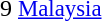<table cellspacing=0 cellpadding=0>
<tr>
<td><div>9 </div></td>
<td style="font-size: 95%"> <a href='#'>Malaysia</a></td>
</tr>
</table>
